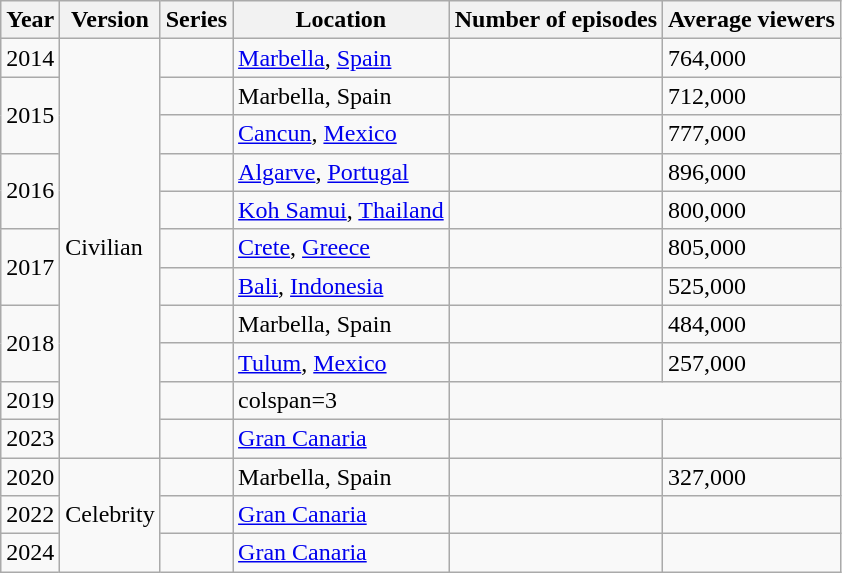<table class="wikitable">
<tr>
<th>Year</th>
<th>Version</th>
<th>Series</th>
<th>Location</th>
<th>Number of episodes</th>
<th>Average viewers</th>
</tr>
<tr>
<td>2014</td>
<td rowspan="11">Civilian</td>
<td></td>
<td><a href='#'>Marbella</a>, <a href='#'>Spain</a></td>
<td></td>
<td>764,000</td>
</tr>
<tr>
<td rowspan="2">2015</td>
<td></td>
<td>Marbella, Spain</td>
<td></td>
<td>712,000</td>
</tr>
<tr>
<td></td>
<td><a href='#'>Cancun</a>, <a href='#'>Mexico</a></td>
<td></td>
<td>777,000</td>
</tr>
<tr>
<td rowspan="2">2016</td>
<td></td>
<td><a href='#'>Algarve</a>, <a href='#'>Portugal</a></td>
<td></td>
<td>896,000</td>
</tr>
<tr>
<td></td>
<td><a href='#'>Koh Samui</a>, <a href='#'>Thailand</a></td>
<td></td>
<td>800,000</td>
</tr>
<tr>
<td rowspan="2">2017</td>
<td></td>
<td><a href='#'>Crete</a>, <a href='#'>Greece</a></td>
<td></td>
<td>805,000</td>
</tr>
<tr>
<td></td>
<td><a href='#'>Bali</a>, <a href='#'>Indonesia</a></td>
<td></td>
<td>525,000</td>
</tr>
<tr>
<td rowspan="2">2018</td>
<td></td>
<td>Marbella, Spain</td>
<td></td>
<td>484,000</td>
</tr>
<tr>
<td></td>
<td><a href='#'>Tulum</a>, <a href='#'>Mexico</a></td>
<td></td>
<td>257,000</td>
</tr>
<tr>
<td>2019</td>
<td></td>
<td>colspan=3 </td>
</tr>
<tr>
<td>2023</td>
<td></td>
<td><a href='#'>Gran Canaria</a></td>
<td></td>
<td></td>
</tr>
<tr>
<td>2020</td>
<td rowspan="3">Celebrity</td>
<td></td>
<td>Marbella, Spain</td>
<td></td>
<td>327,000</td>
</tr>
<tr>
<td>2022</td>
<td></td>
<td><a href='#'>Gran Canaria</a></td>
<td></td>
<td></td>
</tr>
<tr>
<td>2024</td>
<td></td>
<td><a href='#'>Gran Canaria</a></td>
<td></td>
<td></td>
</tr>
</table>
